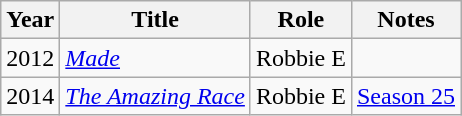<table class="wikitable sortable">
<tr>
<th>Year</th>
<th>Title</th>
<th>Role</th>
<th class="unsortable">Notes</th>
</tr>
<tr>
<td>2012</td>
<td><em><a href='#'>Made</a></em></td>
<td>Robbie E</td>
<td></td>
</tr>
<tr>
<td>2014</td>
<td><em><a href='#'>The Amazing Race</a></em></td>
<td>Robbie E</td>
<td><a href='#'>Season 25</a></td>
</tr>
</table>
